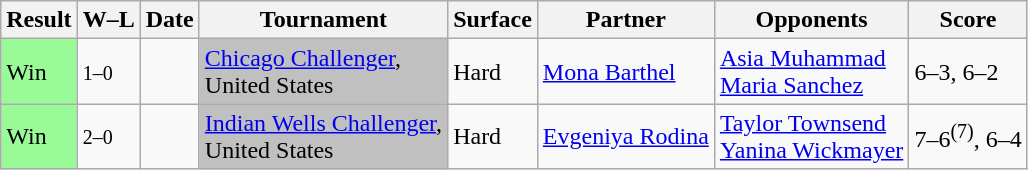<table class="sortable wikitable">
<tr>
<th>Result</th>
<th class="unsortable">W–L</th>
<th>Date</th>
<th>Tournament</th>
<th>Surface</th>
<th>Partner</th>
<th>Opponents</th>
<th class="unsortable">Score</th>
</tr>
<tr>
<td style="background:#98fb98;">Win</td>
<td><small>1–0</small></td>
<td><a href='#'></a></td>
<td style="background:silver;"><a href='#'>Chicago Challenger</a>, <br>United States</td>
<td>Hard</td>
<td> <a href='#'>Mona Barthel</a></td>
<td> <a href='#'>Asia Muhammad</a> <br>  <a href='#'>Maria Sanchez</a></td>
<td>6–3, 6–2</td>
</tr>
<tr>
<td style="background:#98fb98;">Win</td>
<td><small>2–0</small></td>
<td><a href='#'></a></td>
<td style="background:silver;"><a href='#'>Indian Wells Challenger</a>, <br>United States</td>
<td>Hard</td>
<td> <a href='#'>Evgeniya Rodina</a></td>
<td> <a href='#'>Taylor Townsend</a> <br>  <a href='#'>Yanina Wickmayer</a></td>
<td>7–6<sup>(7)</sup>, 6–4</td>
</tr>
</table>
